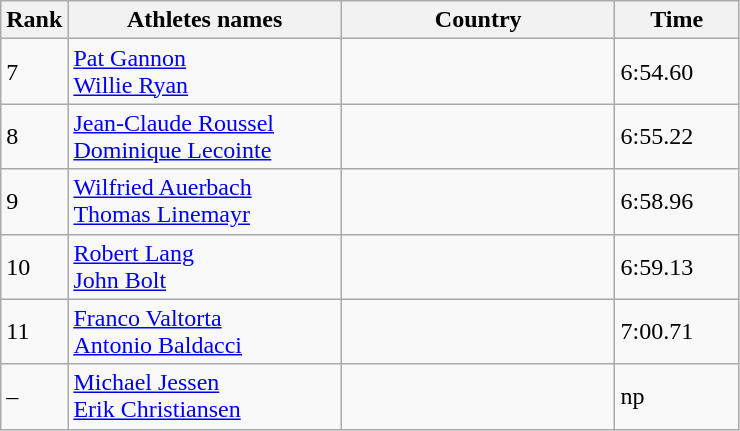<table class="wikitable">
<tr>
<th width=25>Rank</th>
<th width=175>Athletes names</th>
<th width=175>Country</th>
<th width=75>Time</th>
</tr>
<tr>
<td>7</td>
<td><a href='#'>Pat Gannon</a><br><a href='#'>Willie Ryan</a></td>
<td></td>
<td>6:54.60</td>
</tr>
<tr>
<td>8</td>
<td><a href='#'>Jean-Claude Roussel</a><br><a href='#'>Dominique Lecointe</a></td>
<td></td>
<td>6:55.22</td>
</tr>
<tr>
<td>9</td>
<td><a href='#'>Wilfried Auerbach</a><br><a href='#'>Thomas Linemayr</a></td>
<td></td>
<td>6:58.96</td>
</tr>
<tr>
<td>10</td>
<td><a href='#'>Robert Lang</a><br><a href='#'>John Bolt</a></td>
<td></td>
<td>6:59.13</td>
</tr>
<tr>
<td>11</td>
<td><a href='#'>Franco Valtorta</a><br><a href='#'>Antonio Baldacci</a></td>
<td></td>
<td>7:00.71</td>
</tr>
<tr>
<td>–</td>
<td><a href='#'>Michael Jessen</a><br><a href='#'>Erik Christiansen</a></td>
<td></td>
<td>np</td>
</tr>
</table>
